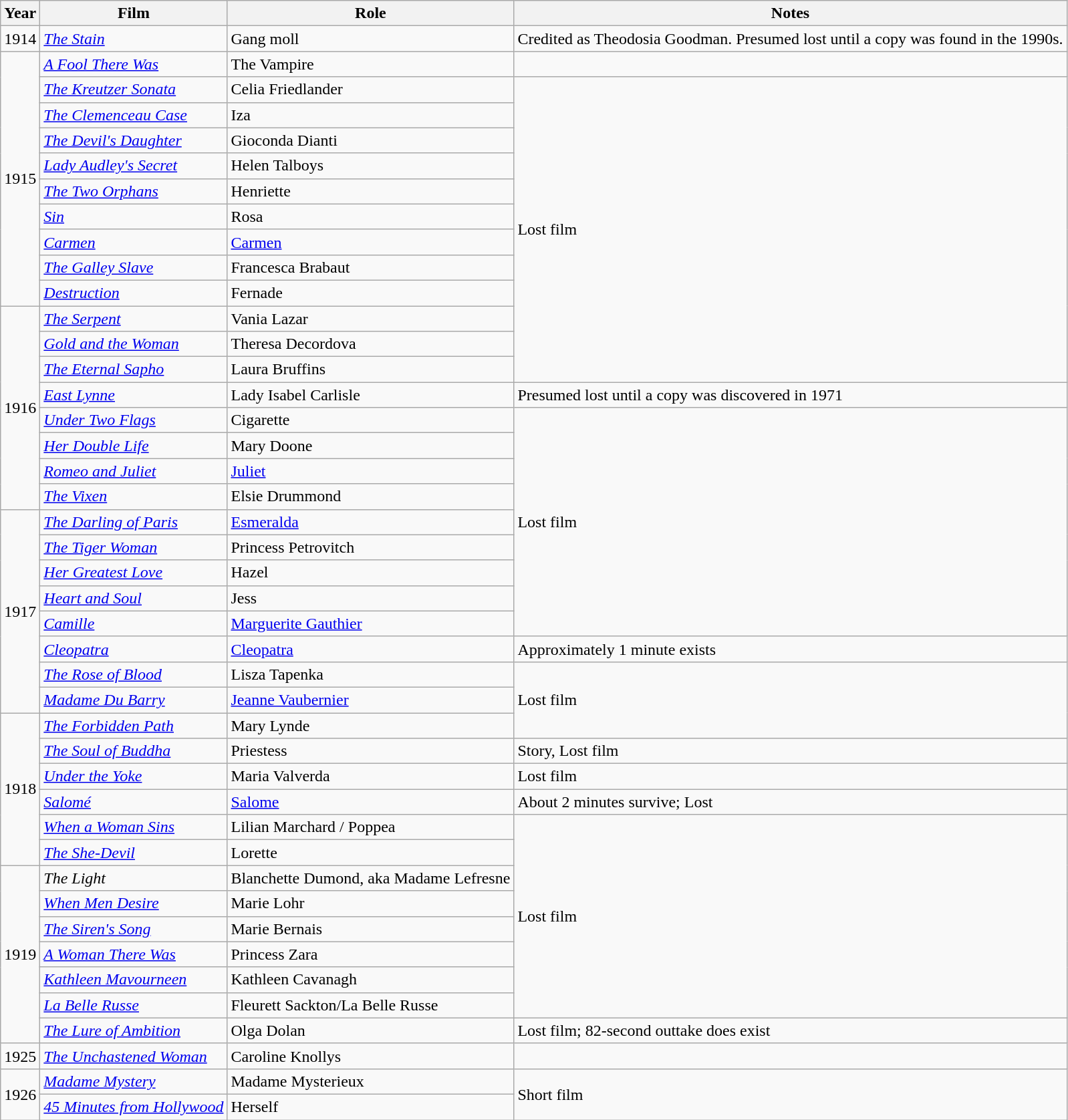<table class="wikitable sticky-header">
<tr>
<th>Year</th>
<th>Film</th>
<th>Role</th>
<th>Notes</th>
</tr>
<tr>
<td>1914</td>
<td><em><a href='#'>The Stain</a></em></td>
<td>Gang moll</td>
<td>Credited as Theodosia Goodman. Presumed lost until a copy was found in the 1990s.</td>
</tr>
<tr>
<td rowspan="10">1915</td>
<td><em><a href='#'>A Fool There Was</a></em></td>
<td>The Vampire</td>
<td></td>
</tr>
<tr>
<td><em><a href='#'>The Kreutzer Sonata</a></em></td>
<td>Celia Friedlander</td>
<td rowspan="12">Lost film</td>
</tr>
<tr>
<td><em><a href='#'>The Clemenceau Case</a></em></td>
<td>Iza</td>
</tr>
<tr>
<td><em><a href='#'>The Devil's Daughter</a></em></td>
<td>Gioconda Dianti</td>
</tr>
<tr>
<td><em><a href='#'>Lady Audley's Secret</a></em></td>
<td>Helen Talboys</td>
</tr>
<tr>
<td><em><a href='#'>The Two Orphans</a></em></td>
<td>Henriette</td>
</tr>
<tr>
<td><em><a href='#'>Sin</a></em></td>
<td>Rosa</td>
</tr>
<tr>
<td><em><a href='#'>Carmen</a></em></td>
<td><a href='#'>Carmen</a></td>
</tr>
<tr>
<td><em><a href='#'>The Galley Slave</a></em></td>
<td>Francesca Brabaut</td>
</tr>
<tr>
<td><em><a href='#'>Destruction</a></em></td>
<td>Fernade</td>
</tr>
<tr>
<td rowspan="8">1916</td>
<td><em><a href='#'>The Serpent</a></em></td>
<td>Vania Lazar</td>
</tr>
<tr>
<td><em><a href='#'>Gold and the Woman</a></em></td>
<td>Theresa Decordova</td>
</tr>
<tr>
<td><em><a href='#'>The Eternal Sapho</a></em></td>
<td>Laura Bruffins</td>
</tr>
<tr>
<td><em><a href='#'>East Lynne</a></em></td>
<td>Lady Isabel Carlisle</td>
<td>Presumed lost until a copy was discovered in 1971</td>
</tr>
<tr>
<td><em><a href='#'>Under Two Flags</a></em></td>
<td>Cigarette</td>
<td rowspan="9">Lost film</td>
</tr>
<tr>
<td><em><a href='#'>Her Double Life</a></em></td>
<td>Mary Doone</td>
</tr>
<tr>
<td><em><a href='#'>Romeo and Juliet</a></em></td>
<td><a href='#'>Juliet</a></td>
</tr>
<tr>
<td><em><a href='#'>The Vixen</a></em></td>
<td>Elsie Drummond</td>
</tr>
<tr>
<td rowspan="8">1917</td>
<td><em><a href='#'>The Darling of Paris</a></em></td>
<td><a href='#'>Esmeralda</a></td>
</tr>
<tr>
<td><em><a href='#'>The Tiger Woman</a></em></td>
<td>Princess Petrovitch</td>
</tr>
<tr>
<td><em><a href='#'>Her Greatest Love</a></em></td>
<td>Hazel</td>
</tr>
<tr>
<td><em><a href='#'>Heart and Soul</a></em></td>
<td>Jess</td>
</tr>
<tr>
<td><em><a href='#'>Camille</a></em></td>
<td><a href='#'>Marguerite Gauthier</a></td>
</tr>
<tr>
<td><em><a href='#'>Cleopatra</a></em></td>
<td><a href='#'>Cleopatra</a></td>
<td>Approximately 1 minute exists</td>
</tr>
<tr>
<td><em><a href='#'>The Rose of Blood</a></em></td>
<td>Lisza Tapenka</td>
<td rowspan="3">Lost film</td>
</tr>
<tr>
<td><em><a href='#'>Madame Du Barry</a></em></td>
<td><a href='#'>Jeanne Vaubernier</a></td>
</tr>
<tr>
<td rowspan="6">1918</td>
<td><em><a href='#'>The Forbidden Path</a></em></td>
<td>Mary Lynde</td>
</tr>
<tr>
<td><em><a href='#'>The Soul of Buddha</a></em></td>
<td>Priestess</td>
<td>Story, Lost film</td>
</tr>
<tr>
<td><em><a href='#'>Under the Yoke</a></em></td>
<td>Maria Valverda</td>
<td>Lost film</td>
</tr>
<tr>
<td><em><a href='#'>Salomé</a></em></td>
<td><a href='#'>Salome</a></td>
<td>About 2 minutes survive; Lost</td>
</tr>
<tr>
<td><em><a href='#'>When a Woman Sins</a></em></td>
<td>Lilian Marchard / Poppea</td>
<td rowspan="8">Lost film</td>
</tr>
<tr>
<td><em><a href='#'>The She-Devil</a></em></td>
<td>Lorette</td>
</tr>
<tr>
<td rowspan="7">1919</td>
<td><em>The Light</em></td>
<td>Blanchette Dumond, aka Madame Lefresne</td>
</tr>
<tr>
<td><em><a href='#'>When Men Desire</a></em></td>
<td>Marie Lohr</td>
</tr>
<tr>
<td><em><a href='#'>The Siren's Song</a></em></td>
<td>Marie Bernais</td>
</tr>
<tr>
<td><em><a href='#'>A Woman There Was</a></em></td>
<td>Princess Zara</td>
</tr>
<tr>
<td><em><a href='#'>Kathleen Mavourneen</a></em></td>
<td>Kathleen Cavanagh</td>
</tr>
<tr>
<td><em><a href='#'>La Belle Russe</a></em></td>
<td>Fleurett Sackton/La Belle Russe</td>
</tr>
<tr>
<td><em><a href='#'>The Lure of Ambition</a></em></td>
<td>Olga Dolan</td>
<td>Lost film; 82-second outtake does exist</td>
</tr>
<tr>
<td>1925</td>
<td><em><a href='#'>The Unchastened Woman</a></em></td>
<td>Caroline Knollys</td>
<td></td>
</tr>
<tr>
<td rowspan="2">1926</td>
<td><em><a href='#'>Madame Mystery</a></em></td>
<td>Madame Mysterieux</td>
<td rowspan="2">Short film</td>
</tr>
<tr>
<td><em><a href='#'>45 Minutes from Hollywood</a></em></td>
<td>Herself</td>
</tr>
</table>
